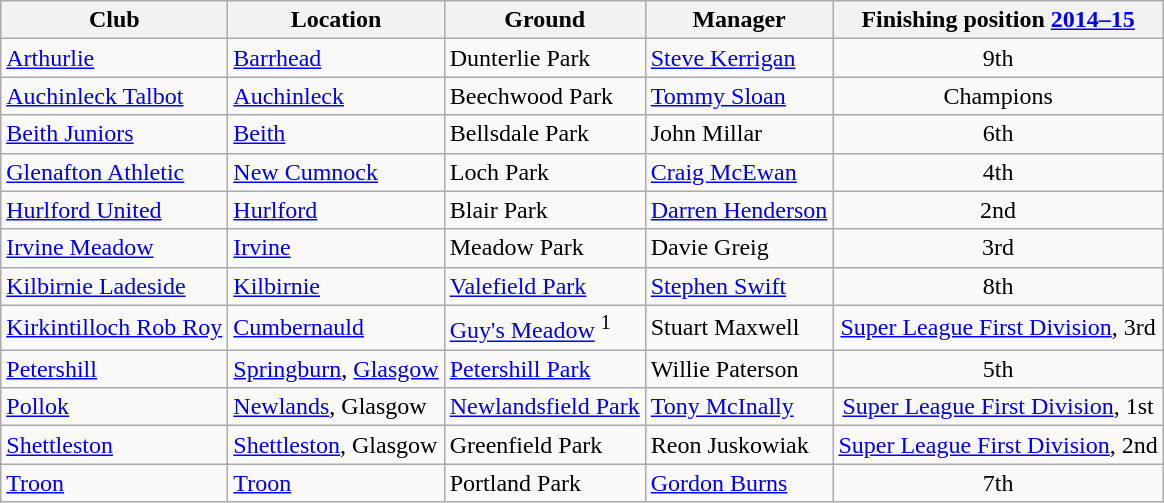<table class="wikitable sortable">
<tr>
<th>Club</th>
<th>Location</th>
<th>Ground</th>
<th>Manager</th>
<th>Finishing position <a href='#'>2014–15</a></th>
</tr>
<tr>
<td style="text-align:left;"><a href='#'>Arthurlie</a></td>
<td><a href='#'>Barrhead</a></td>
<td>Dunterlie Park</td>
<td><a href='#'>Steve Kerrigan</a></td>
<td align="center">9th</td>
</tr>
<tr>
<td style="text-align:left;"><a href='#'>Auchinleck Talbot</a></td>
<td><a href='#'>Auchinleck</a></td>
<td>Beechwood Park</td>
<td><a href='#'>Tommy Sloan</a></td>
<td align="center">Champions</td>
</tr>
<tr>
<td style="text-align:left;"><a href='#'>Beith Juniors</a></td>
<td><a href='#'>Beith</a></td>
<td>Bellsdale Park</td>
<td>John Millar</td>
<td align="center">6th</td>
</tr>
<tr>
<td style="text-align:left;"><a href='#'>Glenafton Athletic</a></td>
<td><a href='#'>New Cumnock</a></td>
<td>Loch Park</td>
<td><a href='#'>Craig McEwan</a></td>
<td align="center">4th</td>
</tr>
<tr>
<td style="text-align:left;"><a href='#'>Hurlford United</a></td>
<td><a href='#'>Hurlford</a></td>
<td>Blair Park</td>
<td><a href='#'>Darren Henderson</a></td>
<td align="center">2nd</td>
</tr>
<tr>
<td style="text-align:left;"><a href='#'>Irvine Meadow</a></td>
<td><a href='#'>Irvine</a></td>
<td>Meadow Park</td>
<td>Davie Greig</td>
<td align="center">3rd</td>
</tr>
<tr>
<td style="text-align:left;"><a href='#'>Kilbirnie Ladeside</a></td>
<td><a href='#'>Kilbirnie</a></td>
<td><a href='#'>Valefield Park</a></td>
<td><a href='#'>Stephen Swift</a></td>
<td align="center">8th</td>
</tr>
<tr>
<td style="text-align:left;"><a href='#'>Kirkintilloch Rob Roy</a></td>
<td><a href='#'>Cumbernauld</a></td>
<td><a href='#'>Guy's Meadow</a> <sup>1</sup></td>
<td>Stuart Maxwell</td>
<td align="center"><a href='#'>Super League First Division</a>, 3rd</td>
</tr>
<tr>
<td style="text-align:left;"><a href='#'>Petershill</a></td>
<td><a href='#'>Springburn</a>, <a href='#'>Glasgow</a></td>
<td><a href='#'>Petershill Park</a></td>
<td>Willie Paterson</td>
<td align="center">5th</td>
</tr>
<tr>
<td style="text-align:left;"><a href='#'>Pollok</a></td>
<td><a href='#'>Newlands</a>, Glasgow</td>
<td><a href='#'>Newlandsfield Park</a></td>
<td><a href='#'>Tony McInally</a></td>
<td align="center"><a href='#'>Super League First Division</a>, 1st</td>
</tr>
<tr>
<td style="text-align:left;"><a href='#'>Shettleston</a></td>
<td><a href='#'>Shettleston</a>, Glasgow</td>
<td>Greenfield Park</td>
<td>Reon Juskowiak</td>
<td align="center"><a href='#'>Super League First Division</a>, 2nd</td>
</tr>
<tr>
<td style="text-align:left;"><a href='#'>Troon</a></td>
<td><a href='#'>Troon</a></td>
<td>Portland Park</td>
<td><a href='#'>Gordon Burns</a></td>
<td align="center">7th</td>
</tr>
</table>
